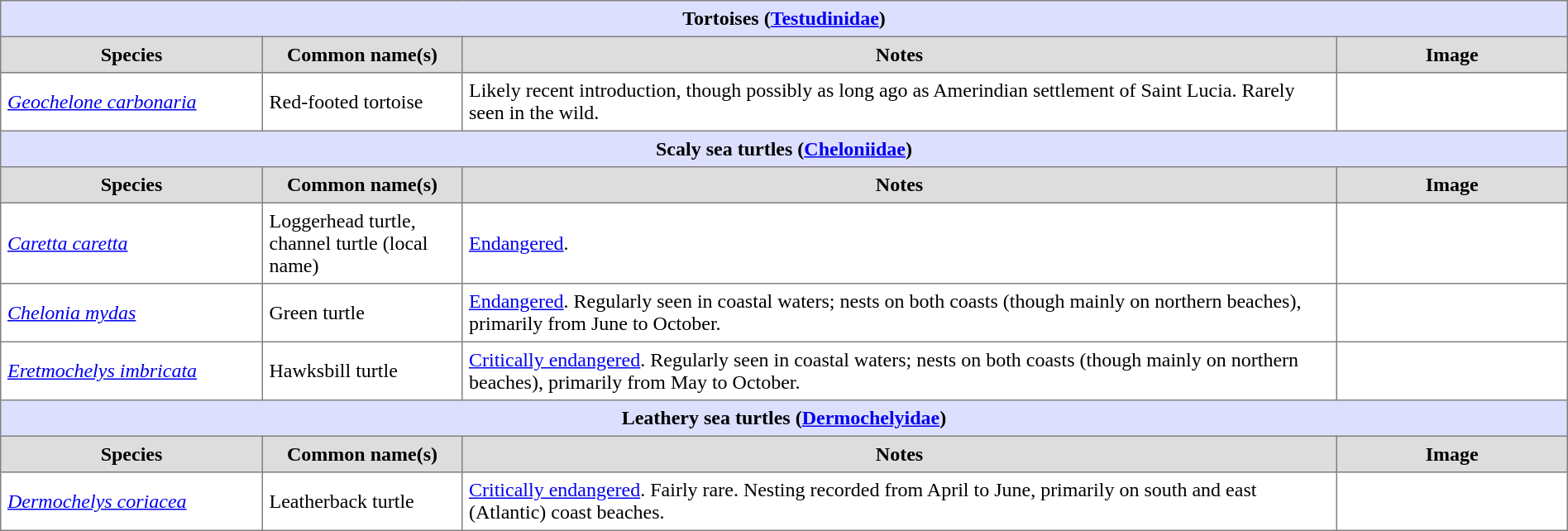<table border=1 style="border-collapse:collapse;" cellpadding=5>
<tr>
<th colspan=4 bgcolor=#DDDFFF>Tortoises (<a href='#'>Testudinidae</a>)</th>
</tr>
<tr bgcolor=#DDDDDD align=center>
<th width=200px>Species</th>
<th width=150px>Common name(s)</th>
<th>Notes</th>
<th width=175px>Image</th>
</tr>
<tr>
<td><em><a href='#'>Geochelone carbonaria</a></em></td>
<td>Red-footed tortoise</td>
<td>Likely recent introduction, though possibly as long ago as Amerindian settlement of Saint Lucia.  Rarely seen in the wild.</td>
<td></td>
</tr>
<tr>
<th colspan=4 bgcolor=#DDDFFF>Scaly sea turtles (<a href='#'>Cheloniidae</a>)</th>
</tr>
<tr bgcolor=#DDDDDD align=center>
<th width=200px>Species</th>
<th width=150px>Common name(s)</th>
<th>Notes</th>
<th width=175px>Image</th>
</tr>
<tr>
<td><em><a href='#'>Caretta caretta</a></em></td>
<td>Loggerhead turtle, channel turtle (local name)</td>
<td><a href='#'>Endangered</a>.</td>
<td></td>
</tr>
<tr>
<td><em><a href='#'>Chelonia mydas</a></em></td>
<td>Green turtle</td>
<td><a href='#'>Endangered</a>.  Regularly seen in coastal waters; nests on both coasts (though mainly on northern beaches), primarily from June to October.</td>
<td></td>
</tr>
<tr>
<td><em><a href='#'>Eretmochelys imbricata</a></em></td>
<td>Hawksbill turtle</td>
<td><a href='#'>Critically endangered</a>.  Regularly seen in coastal waters; nests on both coasts (though mainly on northern beaches), primarily from May to October.</td>
<td></td>
</tr>
<tr>
<th colspan=4 bgcolor=#DDDFFF>Leathery sea turtles (<a href='#'>Dermochelyidae</a>)</th>
</tr>
<tr bgcolor=#DDDDDD align=center>
<th width=200px>Species</th>
<th width=150px>Common name(s)</th>
<th>Notes</th>
<th width=175px>Image</th>
</tr>
<tr>
<td><em><a href='#'>Dermochelys coriacea</a></em></td>
<td>Leatherback turtle</td>
<td><a href='#'>Critically endangered</a>.  Fairly rare.  Nesting recorded from April to June, primarily on south and east (Atlantic) coast beaches.</td>
<td></td>
</tr>
</table>
